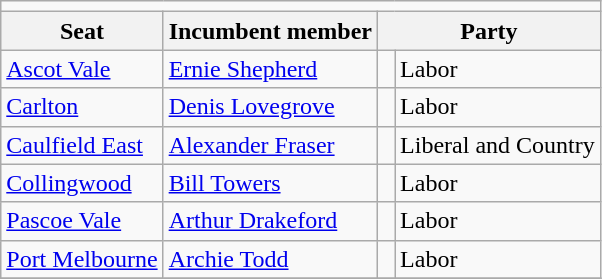<table class="wikitable">
<tr>
<td colspan=4></td>
</tr>
<tr>
<th>Seat</th>
<th>Incumbent member</th>
<th colspan=2>Party</th>
</tr>
<tr>
<td><a href='#'>Ascot Vale</a></td>
<td><a href='#'>Ernie Shepherd</a></td>
<td> </td>
<td>Labor</td>
</tr>
<tr>
<td><a href='#'>Carlton</a></td>
<td><a href='#'>Denis Lovegrove</a></td>
<td> </td>
<td>Labor</td>
</tr>
<tr>
<td><a href='#'>Caulfield East</a></td>
<td><a href='#'>Alexander Fraser</a></td>
<td> </td>
<td>Liberal and Country</td>
</tr>
<tr>
<td><a href='#'>Collingwood</a></td>
<td><a href='#'>Bill Towers</a></td>
<td> </td>
<td>Labor</td>
</tr>
<tr>
<td><a href='#'>Pascoe Vale</a></td>
<td><a href='#'>Arthur Drakeford</a></td>
<td> </td>
<td>Labor</td>
</tr>
<tr>
<td><a href='#'>Port Melbourne</a></td>
<td><a href='#'>Archie Todd</a></td>
<td> </td>
<td>Labor</td>
</tr>
<tr>
</tr>
</table>
